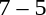<table style="text-align:center">
<tr>
<th width=200></th>
<th width=100></th>
<th width=200></th>
</tr>
<tr>
<td align=right><strong></strong></td>
<td>7 – 5</td>
<td align=left></td>
</tr>
</table>
